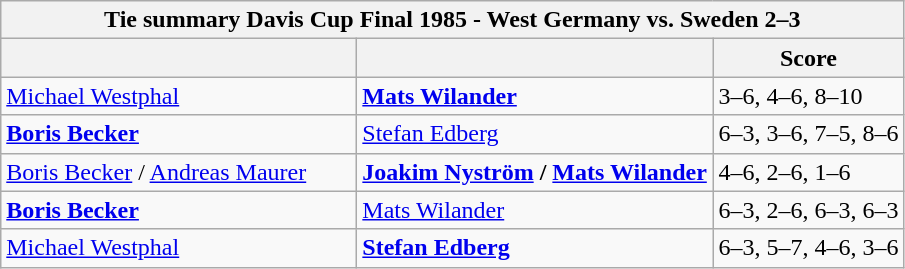<table class="wikitable collapsible collapsed nowrap">
<tr>
<th colspan="3">Tie summary Davis Cup Final 1985 - West Germany vs. Sweden 2–3</th>
</tr>
<tr>
<th></th>
<th></th>
<th>Score</th>
</tr>
<tr>
<td width=230><a href='#'>Michael Westphal</a></td>
<td width=230><strong><a href='#'>Mats Wilander</a></strong></td>
<td>3–6, 4–6, 8–10</td>
</tr>
<tr>
<td><strong><a href='#'>Boris Becker</a></strong></td>
<td><a href='#'>Stefan Edberg</a></td>
<td>6–3, 3–6, 7–5, 8–6</td>
</tr>
<tr>
<td><a href='#'>Boris Becker</a> / <a href='#'>Andreas Maurer</a></td>
<td><strong><a href='#'>Joakim Nyström</a> / <a href='#'>Mats Wilander</a></strong></td>
<td>4–6, 2–6, 1–6</td>
</tr>
<tr>
<td><strong><a href='#'>Boris Becker</a></strong></td>
<td><a href='#'>Mats Wilander</a></td>
<td>6–3, 2–6, 6–3, 6–3</td>
</tr>
<tr>
<td><a href='#'>Michael Westphal</a></td>
<td><strong><a href='#'>Stefan Edberg</a></strong></td>
<td>6–3, 5–7, 4–6, 3–6</td>
</tr>
</table>
